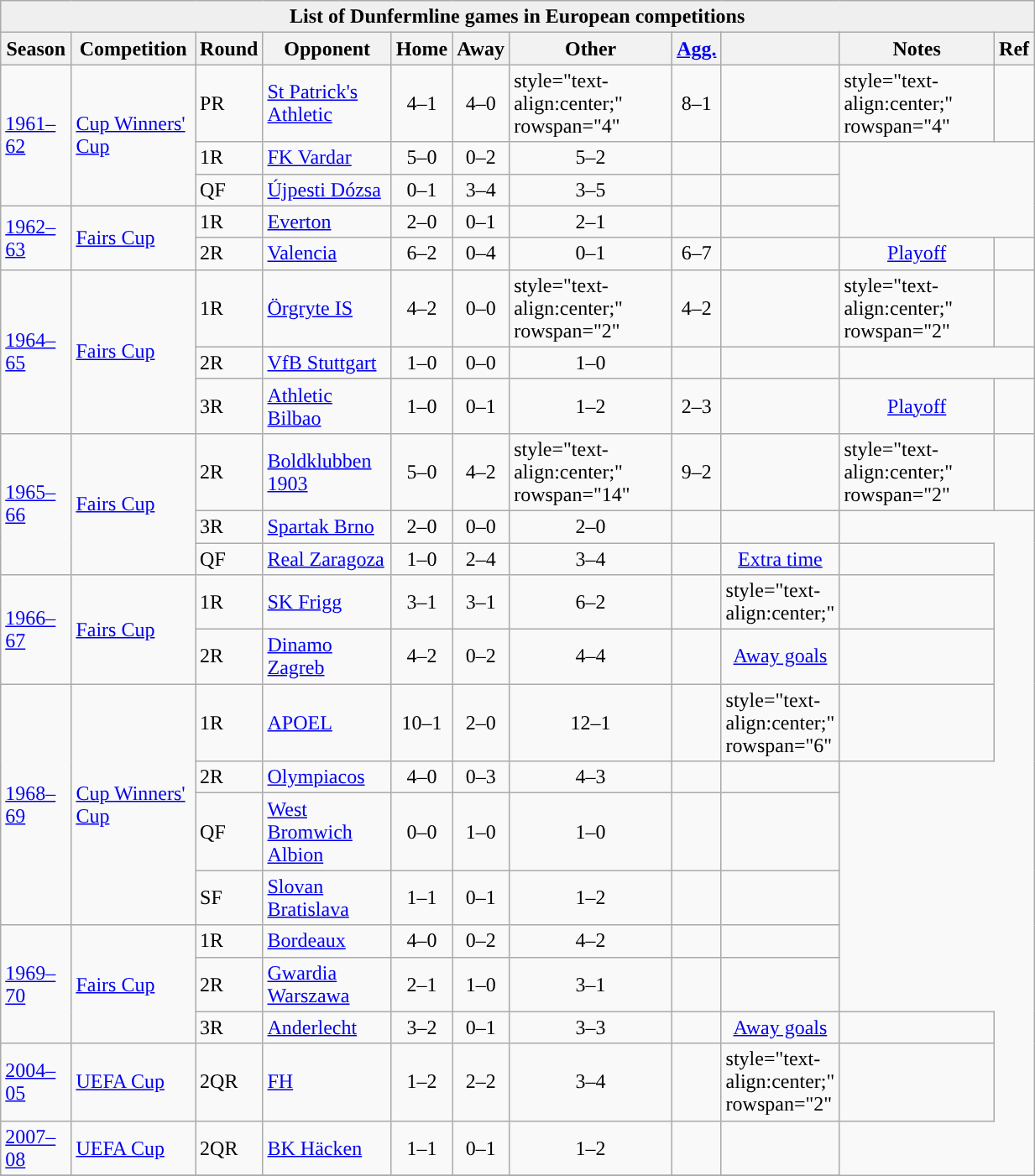<table class="sortable plainrowheaders wikitable" width="65%" style="text-align: left;">
<tr>
<th style="background:#EFEFEF;" colspan=17>List of Dunfermline games in European competitions</th>
</tr>
<tr>
<th>Season</th>
<th>Competition</th>
<th>Round</th>
<th>Opponent</th>
<th>Home</th>
<th>Away</th>
<th>Other</th>
<th><a href='#'>Agg.</a></th>
<th scope="col" width=15></th>
<th class="unsortable">Notes</th>
<th class="unsortable">Ref</th>
</tr>
<tr>
<td rowspan=3><a href='#'>1961–62</a></td>
<td rowspan=3><a href='#'>Cup Winners' Cup</a></td>
<td>PR</td>
<td> <a href='#'>St Patrick's Athletic</a></td>
<td align="center">4–1</td>
<td align="center">4–0</td>
<td>style="text-align:center;" rowspan="4" </td>
<td align="center">8–1</td>
<td style="text-align:center;"></td>
<td>style="text-align:center;" rowspan="4" </td>
<td></td>
</tr>
<tr>
<td>1R</td>
<td> <a href='#'>FK Vardar</a></td>
<td align="center">5–0</td>
<td align="center">0–2</td>
<td align="center">5–2</td>
<td style="text-align:center;"></td>
<td></td>
</tr>
<tr>
<td>QF</td>
<td> <a href='#'>Újpesti Dózsa</a></td>
<td align="center">0–1</td>
<td align="center">3–4</td>
<td align="center">3–5</td>
<td style="text-align:center;"></td>
<td></td>
</tr>
<tr>
<td rowspan=2><a href='#'>1962–63</a></td>
<td rowspan=2><a href='#'>Fairs Cup</a></td>
<td>1R</td>
<td> <a href='#'>Everton</a></td>
<td align="center">2–0</td>
<td align="center">0–1</td>
<td align="center">2–1</td>
<td style="text-align:center;"></td>
<td></td>
</tr>
<tr>
<td>2R</td>
<td> <a href='#'>Valencia</a></td>
<td align="center">6–2</td>
<td align="center">0–4</td>
<td align="center">0–1</td>
<td align="center">6–7</td>
<td style="text-align:center;"></td>
<td style="text-align:center;"><a href='#'>Playoff</a></td>
<td></td>
</tr>
<tr>
<td rowspan=3><a href='#'>1964–65</a></td>
<td rowspan=3><a href='#'>Fairs Cup</a></td>
<td>1R</td>
<td> <a href='#'>Örgryte IS</a></td>
<td align="center">4–2</td>
<td align="center">0–0</td>
<td>style="text-align:center;" rowspan="2" </td>
<td align="center">4–2</td>
<td style="text-align:center;"></td>
<td>style="text-align:center;" rowspan="2" </td>
<td></td>
</tr>
<tr>
<td>2R</td>
<td> <a href='#'>VfB Stuttgart</a></td>
<td align="center">1–0</td>
<td align="center">0–0</td>
<td align="center">1–0</td>
<td style="text-align:center;"></td>
<td></td>
</tr>
<tr>
<td>3R</td>
<td> <a href='#'>Athletic Bilbao</a></td>
<td align="center">1–0</td>
<td align="center">0–1</td>
<td align="center">1–2</td>
<td align="center">2–3</td>
<td style="text-align:center;"></td>
<td style="text-align:center;"><a href='#'>Playoff</a></td>
<td></td>
</tr>
<tr>
<td rowspan=3><a href='#'>1965–66</a></td>
<td rowspan=3><a href='#'>Fairs Cup</a></td>
<td>2R</td>
<td> <a href='#'>Boldklubben 1903</a></td>
<td align="center">5–0</td>
<td align="center">4–2</td>
<td>style="text-align:center;" rowspan="14" </td>
<td align="center">9–2</td>
<td style="text-align:center;"></td>
<td>style="text-align:center;" rowspan="2" </td>
<td></td>
</tr>
<tr>
<td>3R</td>
<td> <a href='#'>Spartak Brno</a></td>
<td align="center">2–0</td>
<td align="center">0–0</td>
<td align="center">2–0</td>
<td style="text-align:center;"></td>
<td></td>
</tr>
<tr>
<td>QF</td>
<td> <a href='#'>Real Zaragoza</a></td>
<td align="center">1–0</td>
<td align="center">2–4</td>
<td align="center">3–4</td>
<td style="text-align:center;"></td>
<td style="text-align:center;"><a href='#'>Extra time</a></td>
<td></td>
</tr>
<tr>
<td rowspan=2><a href='#'>1966–67</a></td>
<td rowspan=2><a href='#'>Fairs Cup</a></td>
<td>1R</td>
<td> <a href='#'>SK Frigg</a></td>
<td align="center">3–1</td>
<td align="center">3–1</td>
<td align="center">6–2</td>
<td style="text-align:center;"></td>
<td>style="text-align:center;" </td>
<td></td>
</tr>
<tr>
<td>2R</td>
<td> <a href='#'>Dinamo Zagreb</a></td>
<td align="center">4–2</td>
<td align="center">0–2</td>
<td align="center">4–4</td>
<td style="text-align:center;"></td>
<td style="text-align:center;"><a href='#'>Away goals</a></td>
<td></td>
</tr>
<tr>
<td rowspan=4><a href='#'>1968–69</a></td>
<td rowspan=4><a href='#'>Cup Winners' Cup</a></td>
<td>1R</td>
<td> <a href='#'>APOEL</a></td>
<td align="center">10–1</td>
<td align="center">2–0</td>
<td align="center">12–1</td>
<td style="text-align:center;"></td>
<td>style="text-align:center;" rowspan="6" </td>
<td></td>
</tr>
<tr>
<td>2R</td>
<td> <a href='#'>Olympiacos</a></td>
<td align="center">4–0</td>
<td align="center">0–3</td>
<td align="center">4–3</td>
<td style="text-align:center;"></td>
<td></td>
</tr>
<tr>
<td>QF</td>
<td> <a href='#'>West Bromwich Albion</a></td>
<td align="center">0–0</td>
<td align="center">1–0</td>
<td align="center">1–0</td>
<td style="text-align:center;"></td>
<td></td>
</tr>
<tr>
<td>SF</td>
<td> <a href='#'>Slovan Bratislava</a></td>
<td align="center">1–1</td>
<td align="center">0–1</td>
<td align="center">1–2</td>
<td style="text-align:center;"></td>
<td></td>
</tr>
<tr>
<td rowspan=3><a href='#'>1969–70</a></td>
<td rowspan=3><a href='#'>Fairs Cup</a></td>
<td>1R</td>
<td> <a href='#'>Bordeaux</a></td>
<td align="center">4–0</td>
<td align="center">0–2</td>
<td align="center">4–2</td>
<td style="text-align:center;"></td>
<td></td>
</tr>
<tr>
<td>2R</td>
<td> <a href='#'>Gwardia Warszawa</a></td>
<td align="center">2–1</td>
<td align="center">1–0</td>
<td align="center">3–1</td>
<td style="text-align:center;"></td>
<td></td>
</tr>
<tr>
<td>3R</td>
<td> <a href='#'>Anderlecht</a></td>
<td align="center">3–2</td>
<td align="center">0–1</td>
<td align="center">3–3</td>
<td style="text-align:center;"></td>
<td style="text-align:center;"><a href='#'>Away goals</a></td>
<td></td>
</tr>
<tr>
<td><a href='#'>2004–05</a></td>
<td><a href='#'>UEFA Cup</a></td>
<td>2QR</td>
<td> <a href='#'>FH</a></td>
<td align="center">1–2</td>
<td align="center">2–2</td>
<td align="center">3–4</td>
<td style="text-align:center;"></td>
<td>style="text-align:center;" rowspan="2" </td>
<td></td>
</tr>
<tr>
<td><a href='#'>2007–08</a></td>
<td><a href='#'>UEFA Cup</a></td>
<td>2QR</td>
<td> <a href='#'>BK Häcken</a></td>
<td align="center">1–1</td>
<td align="center">0–1</td>
<td align="center">1–2</td>
<td style="text-align:center;"></td>
<td></td>
</tr>
<tr>
</tr>
</table>
